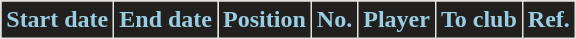<table class="wikitable sortable" style="text-align:center">
<tr>
<th style="background:#21201E;color:#9BCEE3;border:1px solid #E1E2DD">Start date</th>
<th style="background:#21201E;color:#9BCEE3;border:1px solid #E1E2DD">End date</th>
<th style="background:#21201E;color:#9BCEE3;border:1px solid #E1E2DD">Position</th>
<th style="background:#21201E;color:#9BCEE3;border:1px solid #E1E2DD">No.</th>
<th style="background:#21201E;color:#9BCEE3;border:1px solid #E1E2DD">Player</th>
<th style="background:#21201E;color:#9BCEE3;border:1px solid #E1E2DD">To club</th>
<th style="background:#21201E;color:#9BCEE3;border:1px solid #E1E2DD">Ref.</th>
</tr>
</table>
